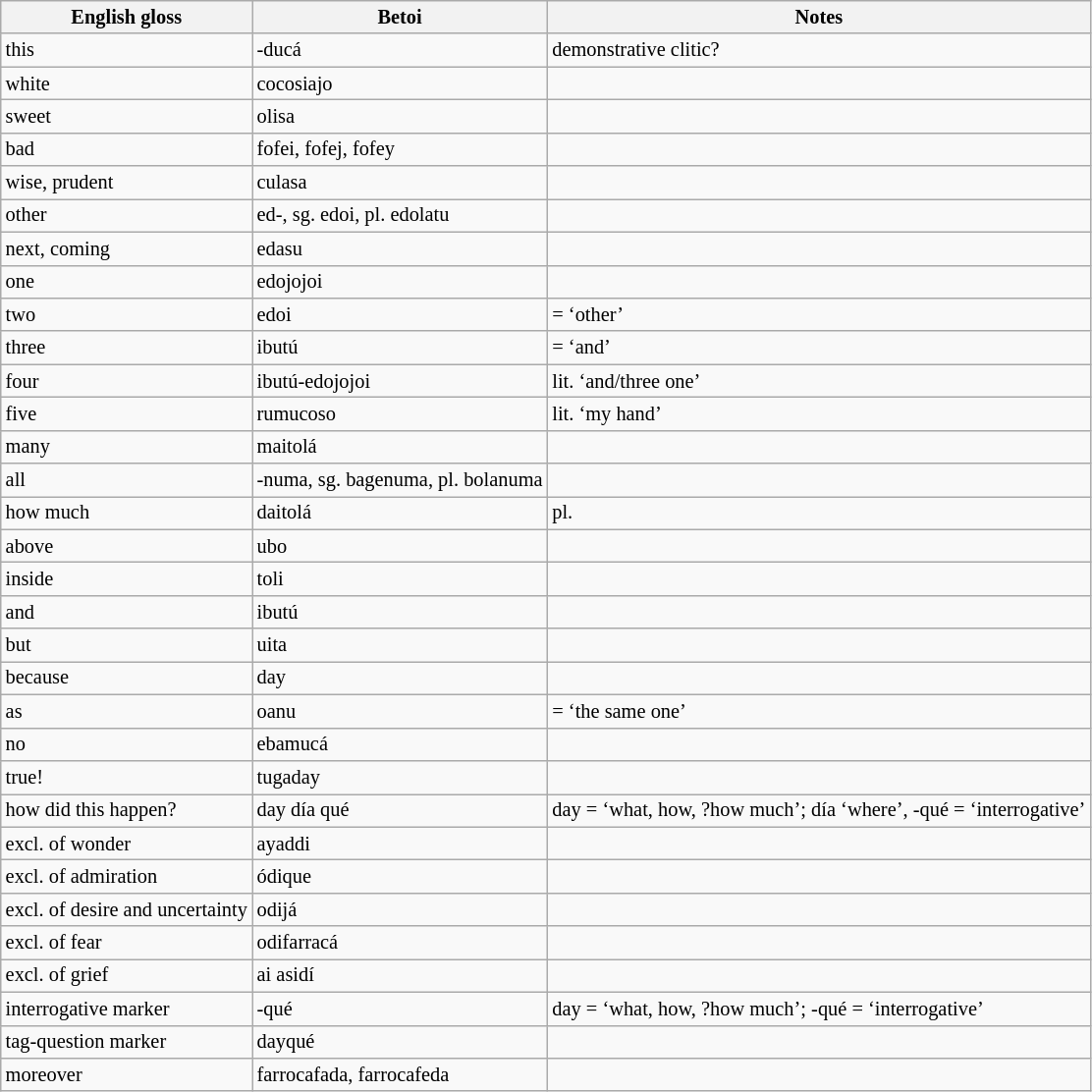<table class="wikitable sortable" style="font-size: 85%">
<tr>
<th>English gloss</th>
<th>Betoi</th>
<th>Notes</th>
</tr>
<tr>
<td>this</td>
<td>-ducá</td>
<td>demonstrative clitic?</td>
</tr>
<tr>
<td>white</td>
<td>cocosiajo</td>
<td></td>
</tr>
<tr>
<td>sweet</td>
<td>olisa</td>
<td></td>
</tr>
<tr>
<td>bad</td>
<td>fofei, fofej, fofey</td>
<td></td>
</tr>
<tr>
<td>wise, prudent</td>
<td>culasa</td>
<td></td>
</tr>
<tr>
<td>other</td>
<td>ed-, sg. edoi, pl. edolatu</td>
<td></td>
</tr>
<tr>
<td>next, coming</td>
<td>edasu</td>
<td></td>
</tr>
<tr>
<td>one</td>
<td>edojojoi</td>
<td></td>
</tr>
<tr>
<td>two</td>
<td>edoi</td>
<td>= ‘other’</td>
</tr>
<tr>
<td>three</td>
<td>ibutú</td>
<td>= ‘and’</td>
</tr>
<tr>
<td>four</td>
<td>ibutú-edojojoi</td>
<td>lit. ‘and/three one’</td>
</tr>
<tr>
<td>five</td>
<td>rumucoso</td>
<td>lit. ‘my hand’</td>
</tr>
<tr>
<td>many</td>
<td>maitolá</td>
<td></td>
</tr>
<tr>
<td>all</td>
<td>-numa, sg. bagenuma, pl. bolanuma</td>
<td></td>
</tr>
<tr>
<td>how much</td>
<td>daitolá</td>
<td>pl.</td>
</tr>
<tr>
<td>above</td>
<td>ubo</td>
<td></td>
</tr>
<tr>
<td>inside</td>
<td>toli</td>
<td></td>
</tr>
<tr>
<td>and</td>
<td>ibutú</td>
<td></td>
</tr>
<tr>
<td>but</td>
<td>uita</td>
<td></td>
</tr>
<tr>
<td>because</td>
<td>day</td>
<td></td>
</tr>
<tr>
<td>as</td>
<td>oanu</td>
<td>= ‘the same one’</td>
</tr>
<tr>
<td>no</td>
<td>ebamucá</td>
<td></td>
</tr>
<tr>
<td>true!</td>
<td>tugaday</td>
<td></td>
</tr>
<tr>
<td>how did this happen?</td>
<td>day día qué</td>
<td>day = ‘what, how, ?how much’; día ‘where’, -qué = ‘interrogative’</td>
</tr>
<tr>
<td>excl. of wonder</td>
<td>ayaddi</td>
<td></td>
</tr>
<tr>
<td>excl. of admiration</td>
<td>ódique</td>
<td></td>
</tr>
<tr>
<td>excl. of desire and uncertainty</td>
<td>odijá</td>
<td></td>
</tr>
<tr>
<td>excl. of fear</td>
<td>odifarracá</td>
<td></td>
</tr>
<tr>
<td>excl. of grief</td>
<td>ai asidí</td>
<td></td>
</tr>
<tr>
<td>interrogative marker</td>
<td>-qué</td>
<td>day = ‘what, how, ?how much’; -qué = ‘interrogative’</td>
</tr>
<tr>
<td>tag-question marker</td>
<td>dayqué</td>
<td></td>
</tr>
<tr>
<td>moreover</td>
<td>farrocafada, farrocafeda</td>
<td></td>
</tr>
</table>
